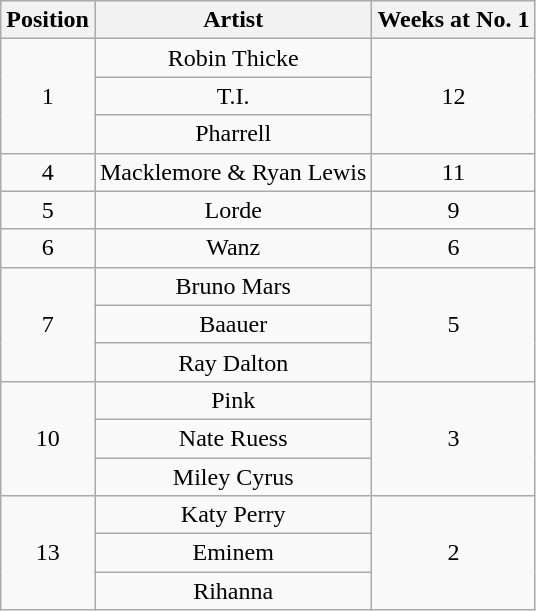<table class="wikitable plainrowheaders" style="text-align:center;">
<tr>
<th>Position</th>
<th>Artist</th>
<th>Weeks at No. 1</th>
</tr>
<tr>
<td rowspan=3>1</td>
<td>Robin Thicke</td>
<td rowspan=3>12</td>
</tr>
<tr>
<td>T.I.</td>
</tr>
<tr>
<td>Pharrell</td>
</tr>
<tr>
<td>4</td>
<td>Macklemore & Ryan Lewis</td>
<td>11</td>
</tr>
<tr>
<td>5</td>
<td>Lorde</td>
<td>9</td>
</tr>
<tr>
<td>6</td>
<td>Wanz</td>
<td>6</td>
</tr>
<tr>
<td rowspan=3>7</td>
<td>Bruno Mars</td>
<td rowspan=3>5</td>
</tr>
<tr>
<td>Baauer</td>
</tr>
<tr>
<td>Ray Dalton</td>
</tr>
<tr>
<td rowspan=3>10</td>
<td>Pink</td>
<td rowspan=3>3</td>
</tr>
<tr>
<td>Nate Ruess</td>
</tr>
<tr>
<td>Miley Cyrus</td>
</tr>
<tr>
<td rowspan=3>13</td>
<td>Katy Perry</td>
<td rowspan=3>2</td>
</tr>
<tr>
<td>Eminem</td>
</tr>
<tr>
<td>Rihanna</td>
</tr>
</table>
